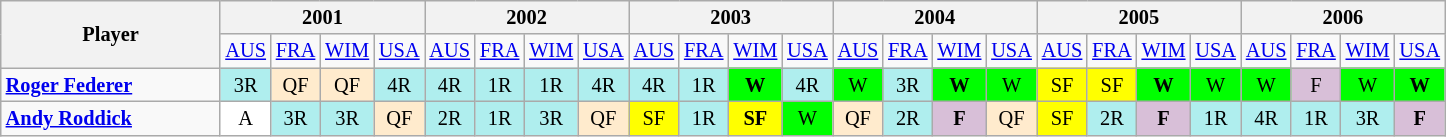<table class=wikitable style=text-align:center;font-size:85%>
<tr>
<th rowspan=2 width=140>Player</th>
<th colspan=4>2001</th>
<th colspan=4>2002</th>
<th colspan=4>2003</th>
<th colspan=4>2004</th>
<th colspan=4>2005</th>
<th colspan=4>2006</th>
</tr>
<tr>
<td><a href='#'>AUS</a></td>
<td><a href='#'>FRA</a></td>
<td><a href='#'>WIM</a></td>
<td><a href='#'>USA</a></td>
<td><a href='#'>AUS</a></td>
<td><a href='#'>FRA</a></td>
<td><a href='#'>WIM</a></td>
<td><a href='#'>USA</a></td>
<td><a href='#'>AUS</a></td>
<td><a href='#'>FRA</a></td>
<td><a href='#'>WIM</a></td>
<td><a href='#'>USA</a></td>
<td><a href='#'>AUS</a></td>
<td><a href='#'>FRA</a></td>
<td><a href='#'>WIM</a></td>
<td><a href='#'>USA</a></td>
<td><a href='#'>AUS</a></td>
<td><a href='#'>FRA</a></td>
<td><a href='#'>WIM</a></td>
<td><a href='#'>USA</a></td>
<td><a href='#'>AUS</a></td>
<td><a href='#'>FRA</a></td>
<td><a href='#'>WIM</a></td>
<td><a href='#'>USA</a></td>
</tr>
<tr>
<td align=left> <strong><a href='#'>Roger Federer</a></strong></td>
<td bgcolor=#afeeee>3R</td>
<td bgcolor=#ffebcd>QF</td>
<td bgcolor=#ffebcd>QF</td>
<td bgcolor=#afeeee>4R</td>
<td bgcolor=#afeeee>4R</td>
<td bgcolor=#afeeee>1R</td>
<td bgcolor=#afeeee>1R</td>
<td bgcolor=#afeeee>4R</td>
<td bgcolor=#afeeee>4R</td>
<td bgcolor=#afeeee>1R</td>
<td bgcolor=lime><strong>W</strong></td>
<td bgcolor=#afeeee>4R</td>
<td bgcolor=lime>W</td>
<td bgcolor=#afeeee>3R</td>
<td bgcolor=lime><strong>W</strong></td>
<td bgcolor=lime>W</td>
<td bgcolor=yellow>SF</td>
<td bgcolor=yellow>SF</td>
<td bgcolor=lime><strong>W</strong></td>
<td bgcolor=lime>W</td>
<td bgcolor=lime>W</td>
<td bgcolor=thistle>F</td>
<td bgcolor=lime>W</td>
<td bgcolor=lime><strong>W</strong></td>
</tr>
<tr>
<td align=left><strong> <a href='#'>Andy Roddick</a></strong></td>
<td bgcolor=white>A</td>
<td bgcolor=#afeeee>3R</td>
<td bgcolor=#afeeee>3R</td>
<td bgcolor=#ffebcd>QF</td>
<td bgcolor=#afeeee>2R</td>
<td bgcolor=#afeeee>1R</td>
<td bgcolor=#afeeee>3R</td>
<td bgcolor=#ffebcd>QF</td>
<td bgcolor=yellow>SF</td>
<td bgcolor=#afeeee>1R</td>
<td bgcolor=yellow><strong>SF</strong></td>
<td bgcolor=lime>W</td>
<td bgcolor=#ffebcd>QF</td>
<td bgcolor=#afeeee>2R</td>
<td bgcolor=thistle><strong>F</strong></td>
<td bgcolor=#ffebcd>QF</td>
<td bgcolor=yellow>SF</td>
<td bgcolor=#afeeee>2R</td>
<td bgcolor=thistle><strong>F</strong></td>
<td bgcolor=#afeeee>1R</td>
<td bgcolor=#afeeee>4R</td>
<td bgcolor=#afeeee>1R</td>
<td bgcolor=#afeeee>3R</td>
<td bgcolor=thistle><strong>F</strong></td>
</tr>
</table>
